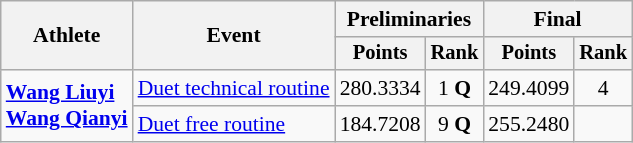<table class="wikitable" style="text-align:center; font-size:90%;">
<tr>
<th rowspan="2">Athlete</th>
<th rowspan="2">Event</th>
<th colspan="2">Preliminaries</th>
<th colspan="2">Final</th>
</tr>
<tr style="font-size:95%">
<th>Points</th>
<th>Rank</th>
<th>Points</th>
<th>Rank</th>
</tr>
<tr>
<td align=left rowspan=2><strong><a href='#'>Wang Liuyi</a><br> <a href='#'>Wang Qianyi</a></strong></td>
<td align=left><a href='#'>Duet technical routine</a></td>
<td>280.3334</td>
<td>1 <strong>Q</strong></td>
<td>249.4099</td>
<td>4</td>
</tr>
<tr>
<td align=left><a href='#'>Duet free routine</a></td>
<td>184.7208</td>
<td>9 <strong>Q</strong></td>
<td>255.2480</td>
<td></td>
</tr>
</table>
